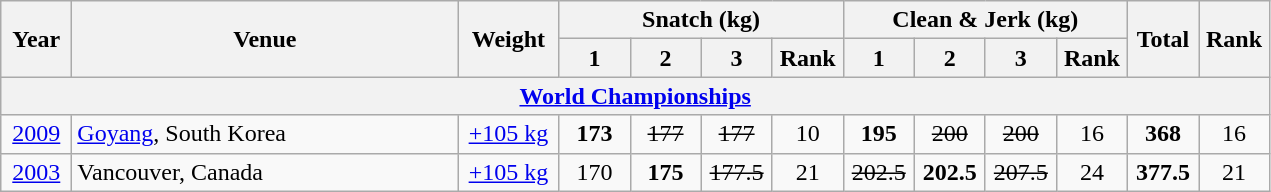<table class = "wikitable" style="text-align:center;">
<tr>
<th rowspan=2 width=40>Year</th>
<th rowspan=2 width=250>Venue</th>
<th rowspan=2 width=60>Weight</th>
<th colspan=4>Snatch (kg)</th>
<th colspan=4>Clean & Jerk (kg)</th>
<th rowspan=2 width=40>Total</th>
<th rowspan=2 width=40>Rank</th>
</tr>
<tr>
<th width=40>1</th>
<th width=40>2</th>
<th width=40>3</th>
<th width=40>Rank</th>
<th width=40>1</th>
<th width=40>2</th>
<th width=40>3</th>
<th width=40>Rank</th>
</tr>
<tr>
<th colspan=13><a href='#'>World Championships</a></th>
</tr>
<tr>
<td><a href='#'>2009</a></td>
<td align=left> <a href='#'>Goyang</a>, South Korea</td>
<td><a href='#'>+105 kg</a></td>
<td><strong>173</strong></td>
<td><s>177</s></td>
<td><s>177</s></td>
<td>10</td>
<td><strong>195</strong></td>
<td><s>200</s></td>
<td><s>200</s></td>
<td>16</td>
<td><strong>368</strong></td>
<td>16</td>
</tr>
<tr>
<td><a href='#'>2003</a></td>
<td align=left> Vancouver, Canada</td>
<td><a href='#'>+105 kg</a></td>
<td>170</td>
<td><strong>175</strong></td>
<td><s>177.5</s></td>
<td>21</td>
<td><s>202.5</s></td>
<td><strong>202.5</strong></td>
<td><s>207.5</s></td>
<td>24</td>
<td><strong>377.5</strong></td>
<td>21</td>
</tr>
</table>
